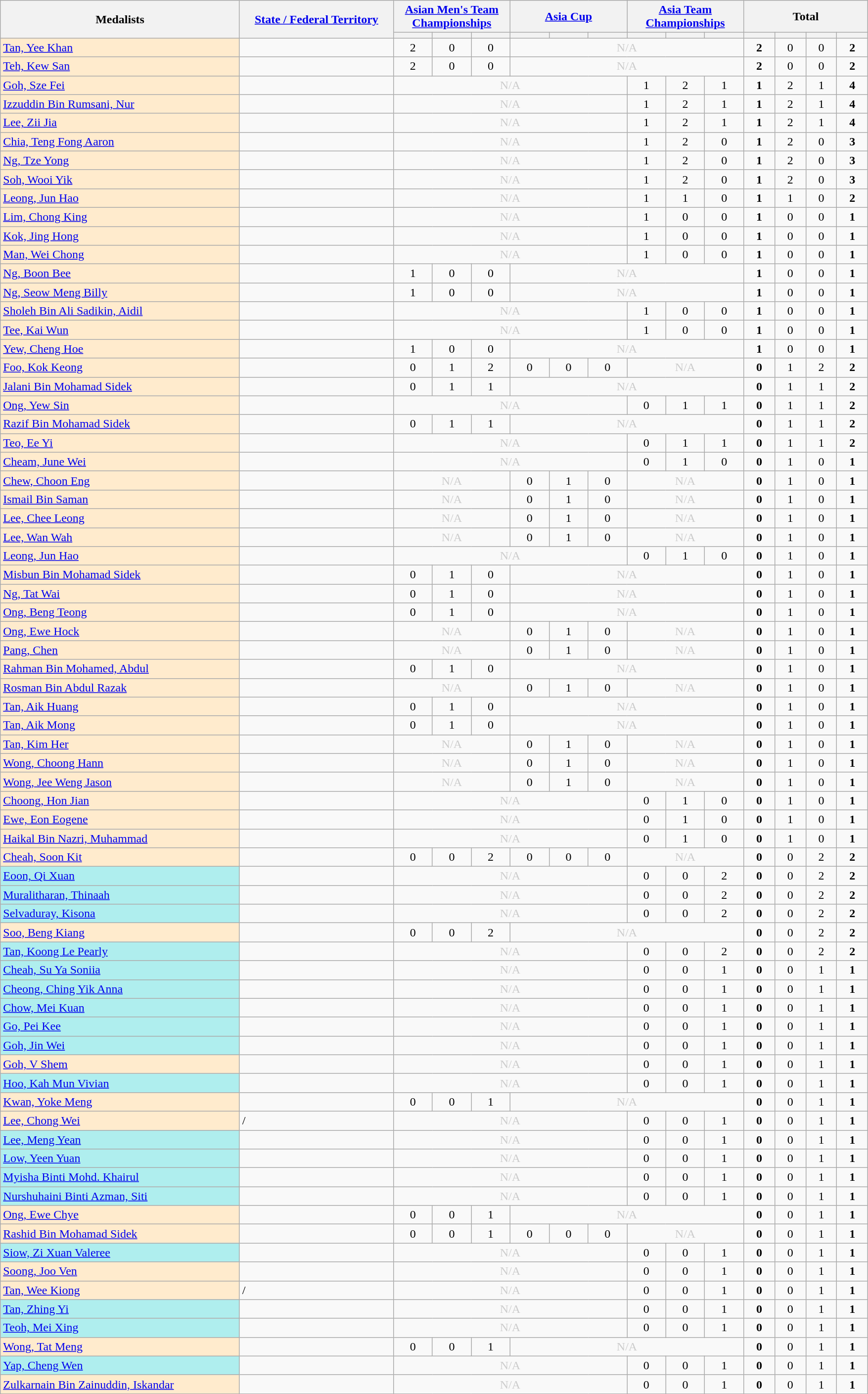<table class="sortable wikitable">
<tr>
<th width=315 rowspan="2">Medalists</th>
<th width=200 rowspan="2"><a href='#'>State / Federal Territory</a></th>
<th width=150 colspan="3"><a href='#'>Asian Men's Team Championships</a></th>
<th width=150 colspan="3"><a href='#'>Asia Cup</a></th>
<th width=150 colspan="3"><a href='#'>Asia Team Championships</a></th>
<th width=160 colspan="4">Total</th>
</tr>
<tr>
<th></th>
<th></th>
<th></th>
<th></th>
<th></th>
<th></th>
<th></th>
<th></th>
<th></th>
<th></th>
<th></th>
<th></th>
<th></th>
</tr>
<tr>
<td bgcolor=#ffebcd><a href='#'>Tan, Yee Khan</a></td>
<td></td>
<td align=center>2</td>
<td align=center>0</td>
<td align=center>0</td>
<td colspan="6" align=center style=color:#ccc>N/A</td>
<td align=center><strong>2</strong></td>
<td align=center>0</td>
<td align=center>0</td>
<td align=center><strong>2</strong></td>
</tr>
<tr>
<td bgcolor=#ffebcd><a href='#'>Teh, Kew San</a></td>
<td></td>
<td align=center>2</td>
<td align=center>0</td>
<td align=center>0</td>
<td colspan="6" align=center style=color:#ccc>N/A</td>
<td align=center><strong>2</strong></td>
<td align=center>0</td>
<td align=center>0</td>
<td align=center><strong>2</strong></td>
</tr>
<tr>
<td bgcolor=#ffebcd><a href='#'>Goh, Sze Fei</a></td>
<td></td>
<td colspan="6" align=center style=color:#ccc>N/A</td>
<td align=center>1</td>
<td align=center>2</td>
<td align=center>1</td>
<td align=center><strong>1</strong></td>
<td align=center>2</td>
<td align=center>1</td>
<td align=center><strong>4</strong></td>
</tr>
<tr>
<td bgcolor=#ffebcd><a href='#'>Izzuddin Bin Rumsani, Nur</a></td>
<td></td>
<td colspan="6" align=center style=color:#ccc>N/A</td>
<td align=center>1</td>
<td align=center>2</td>
<td align=center>1</td>
<td align=center><strong>1</strong></td>
<td align=center>2</td>
<td align=center>1</td>
<td align=center><strong>4</strong></td>
</tr>
<tr>
<td bgcolor=#ffebcd><a href='#'>Lee, Zii Jia</a></td>
<td></td>
<td colspan="6" align=center style=color:#ccc>N/A</td>
<td align=center>1</td>
<td align=center>2</td>
<td align=center>1</td>
<td align=center><strong>1</strong></td>
<td align=center>2</td>
<td align=center>1</td>
<td align=center><strong>4</strong></td>
</tr>
<tr>
<td bgcolor=#ffebcd><a href='#'>Chia, Teng Fong Aaron</a></td>
<td></td>
<td colspan="6" align=center style=color:#ccc>N/A</td>
<td align=center>1</td>
<td align=center>2</td>
<td align=center>0</td>
<td align=center><strong>1</strong></td>
<td align=center>2</td>
<td align=center>0</td>
<td align=center><strong>3</strong></td>
</tr>
<tr>
<td bgcolor=#ffebcd><a href='#'>Ng, Tze Yong</a></td>
<td></td>
<td colspan="6" align=center style=color:#ccc>N/A</td>
<td align=center>1</td>
<td align=center>2</td>
<td align=center>0</td>
<td align=center><strong>1</strong></td>
<td align=center>2</td>
<td align=center>0</td>
<td align=center><strong>3</strong></td>
</tr>
<tr>
<td bgcolor=#ffebcd><a href='#'>Soh, Wooi Yik</a></td>
<td></td>
<td colspan="6" align=center style=color:#ccc>N/A</td>
<td align=center>1</td>
<td align=center>2</td>
<td align=center>0</td>
<td align=center><strong>1</strong></td>
<td align=center>2</td>
<td align=center>0</td>
<td align=center><strong>3</strong></td>
</tr>
<tr>
<td bgcolor=#ffebcd><a href='#'>Leong, Jun Hao</a></td>
<td></td>
<td colspan="6" align=center style=color:#ccc>N/A</td>
<td align=center>1</td>
<td align=center>1</td>
<td align=center>0</td>
<td align=center><strong>1</strong></td>
<td align=center>1</td>
<td align=center>0</td>
<td align=center><strong>2</strong></td>
</tr>
<tr>
<td bgcolor=#ffebcd><a href='#'>Lim, Chong King</a></td>
<td></td>
<td colspan="6" align=center style=color:#ccc>N/A</td>
<td align=center>1</td>
<td align=center>0</td>
<td align=center>0</td>
<td align=center><strong>1</strong></td>
<td align=center>0</td>
<td align=center>0</td>
<td align=center><strong>1</strong></td>
</tr>
<tr>
<td bgcolor=#ffebcd><a href='#'>Kok, Jing Hong</a></td>
<td></td>
<td colspan="6" align=center style=color:#ccc>N/A</td>
<td align=center>1</td>
<td align=center>0</td>
<td align=center>0</td>
<td align=center><strong>1</strong></td>
<td align=center>0</td>
<td align=center>0</td>
<td align=center><strong>1</strong></td>
</tr>
<tr>
<td bgcolor=#ffebcd><a href='#'>Man, Wei Chong</a></td>
<td></td>
<td colspan="6" align=center style=color:#ccc>N/A</td>
<td align=center>1</td>
<td align=center>0</td>
<td align=center>0</td>
<td align=center><strong>1</strong></td>
<td align=center>0</td>
<td align=center>0</td>
<td align=center><strong>1</strong></td>
</tr>
<tr>
<td bgcolor=#ffebcd><a href='#'>Ng, Boon Bee</a></td>
<td></td>
<td align=center>1</td>
<td align=center>0</td>
<td align=center>0</td>
<td colspan="6" align=center style=color:#ccc>N/A</td>
<td align=center><strong>1</strong></td>
<td align=center>0</td>
<td align=center>0</td>
<td align=center><strong>1</strong></td>
</tr>
<tr>
<td bgcolor=#ffebcd><a href='#'>Ng, Seow Meng Billy</a></td>
<td></td>
<td align=center>1</td>
<td align=center>0</td>
<td align=center>0</td>
<td colspan="6" align=center style=color:#ccc>N/A</td>
<td align=center><strong>1</strong></td>
<td align=center>0</td>
<td align=center>0</td>
<td align=center><strong>1</strong></td>
</tr>
<tr>
<td bgcolor=#ffebcd><a href='#'>Sholeh Bin Ali Sadikin, Aidil</a></td>
<td></td>
<td colspan="6" align=center style=color:#ccc>N/A</td>
<td align=center>1</td>
<td align=center>0</td>
<td align=center>0</td>
<td align=center><strong>1</strong></td>
<td align=center>0</td>
<td align=center>0</td>
<td align=center><strong>1</strong></td>
</tr>
<tr>
<td bgcolor=#ffebcd><a href='#'>Tee, Kai Wun</a></td>
<td></td>
<td colspan="6" align=center style=color:#ccc>N/A</td>
<td align=center>1</td>
<td align=center>0</td>
<td align=center>0</td>
<td align=center><strong>1</strong></td>
<td align=center>0</td>
<td align=center>0</td>
<td align=center><strong>1</strong></td>
</tr>
<tr>
<td bgcolor=#ffebcd><a href='#'>Yew, Cheng Hoe</a></td>
<td></td>
<td align=center>1</td>
<td align=center>0</td>
<td align=center>0</td>
<td colspan="6" align=center style=color:#ccc>N/A</td>
<td align=center><strong>1</strong></td>
<td align=center>0</td>
<td align=center>0</td>
<td align=center><strong>1</strong></td>
</tr>
<tr>
<td bgcolor=#ffebcd><a href='#'>Foo, Kok Keong</a></td>
<td></td>
<td align=center>0</td>
<td align=center>1</td>
<td align=center>2</td>
<td align=center>0</td>
<td align=center>0</td>
<td align=center>0</td>
<td colspan="3" align=center style=color:#ccc>N/A</td>
<td align=center><strong>0</strong></td>
<td align=center>1</td>
<td align=center>2</td>
<td align=center><strong>2</strong></td>
</tr>
<tr>
<td bgcolor=#ffebcd><a href='#'>Jalani Bin Mohamad Sidek</a></td>
<td></td>
<td align=center>0</td>
<td align=center>1</td>
<td align=center>1</td>
<td colspan="6" align=center style=color:#ccc>N/A</td>
<td align=center><strong>0</strong></td>
<td align=center>1</td>
<td align=center>1</td>
<td align=center><strong>2</strong></td>
</tr>
<tr>
<td bgcolor=#ffebcd><a href='#'>Ong, Yew Sin</a></td>
<td></td>
<td colspan="6" align=center style=color:#ccc>N/A</td>
<td align=center>0</td>
<td align=center>1</td>
<td align=center>1</td>
<td align=center><strong>0</strong></td>
<td align=center>1</td>
<td align=center>1</td>
<td align=center><strong>2</strong></td>
</tr>
<tr>
<td bgcolor=#ffebcd><a href='#'>Razif Bin Mohamad Sidek</a></td>
<td></td>
<td align=center>0</td>
<td align=center>1</td>
<td align=center>1</td>
<td colspan="6" align=center style=color:#ccc>N/A</td>
<td align=center><strong>0</strong></td>
<td align=center>1</td>
<td align=center>1</td>
<td align=center><strong>2</strong></td>
</tr>
<tr>
<td bgcolor=#ffebcd><a href='#'>Teo, Ee Yi</a></td>
<td></td>
<td colspan="6" align=center style=color:#ccc>N/A</td>
<td align=center>0</td>
<td align=center>1</td>
<td align=center>1</td>
<td align=center><strong>0</strong></td>
<td align=center>1</td>
<td align=center>1</td>
<td align=center><strong>2</strong></td>
</tr>
<tr>
<td bgcolor=#ffebcd><a href='#'>Cheam, June Wei</a></td>
<td></td>
<td colspan="6" align=center style=color:#ccc>N/A</td>
<td align=center>0</td>
<td align=center>1</td>
<td align=center>0</td>
<td align=center><strong>0</strong></td>
<td align=center>1</td>
<td align=center>0</td>
<td align=center><strong>1</strong></td>
</tr>
<tr>
<td bgcolor=#ffebcd><a href='#'>Chew, Choon Eng</a></td>
<td></td>
<td colspan="3" align=center style=color:#ccc>N/A</td>
<td align=center>0</td>
<td align=center>1</td>
<td align=center>0</td>
<td colspan="3" align=center style=color:#ccc>N/A</td>
<td align=center><strong>0</strong></td>
<td align=center>1</td>
<td align=center>0</td>
<td align=center><strong>1</strong></td>
</tr>
<tr>
<td bgcolor=#ffebcd><a href='#'>Ismail Bin Saman</a></td>
<td></td>
<td colspan="3" align=center style=color:#ccc>N/A</td>
<td align=center>0</td>
<td align=center>1</td>
<td align=center>0</td>
<td colspan="3" align=center style=color:#ccc>N/A</td>
<td align=center><strong>0</strong></td>
<td align=center>1</td>
<td align=center>0</td>
<td align=center><strong>1</strong></td>
</tr>
<tr>
<td bgcolor=#ffebcd><a href='#'>Lee, Chee Leong</a></td>
<td></td>
<td colspan="3" align=center style=color:#ccc>N/A</td>
<td align=center>0</td>
<td align=center>1</td>
<td align=center>0</td>
<td colspan="3" align=center style=color:#ccc>N/A</td>
<td align=center><strong>0</strong></td>
<td align=center>1</td>
<td align=center>0</td>
<td align=center><strong>1</strong></td>
</tr>
<tr>
<td bgcolor=#ffebcd><a href='#'>Lee, Wan Wah</a></td>
<td></td>
<td colspan="3" align=center style=color:#ccc>N/A</td>
<td align=center>0</td>
<td align=center>1</td>
<td align=center>0</td>
<td colspan="3" align=center style=color:#ccc>N/A</td>
<td align=center><strong>0</strong></td>
<td align=center>1</td>
<td align=center>0</td>
<td align=center><strong>1</strong></td>
</tr>
<tr>
<td bgcolor=#ffebcd><a href='#'>Leong, Jun Hao</a></td>
<td></td>
<td colspan="6" align=center style=color:#ccc>N/A</td>
<td align=center>0</td>
<td align=center>1</td>
<td align=center>0</td>
<td align=center><strong>0</strong></td>
<td align=center>1</td>
<td align=center>0</td>
<td align=center><strong>1</strong></td>
</tr>
<tr>
<td bgcolor=#ffebcd><a href='#'>Misbun Bin Mohamad Sidek</a></td>
<td></td>
<td align=center>0</td>
<td align=center>1</td>
<td align=center>0</td>
<td colspan="6" align=center style=color:#ccc>N/A</td>
<td align=center><strong>0</strong></td>
<td align=center>1</td>
<td align=center>0</td>
<td align=center><strong>1</strong></td>
</tr>
<tr>
<td bgcolor=#ffebcd><a href='#'>Ng, Tat Wai</a></td>
<td></td>
<td align=center>0</td>
<td align=center>1</td>
<td align=center>0</td>
<td colspan="6" align=center style=color:#ccc>N/A</td>
<td align=center><strong>0</strong></td>
<td align=center>1</td>
<td align=center>0</td>
<td align=center><strong>1</strong></td>
</tr>
<tr>
<td bgcolor=#ffebcd><a href='#'>Ong, Beng Teong</a></td>
<td></td>
<td align=center>0</td>
<td align=center>1</td>
<td align=center>0</td>
<td colspan="6" align=center style=color:#ccc>N/A</td>
<td align=center><strong>0</strong></td>
<td align=center>1</td>
<td align=center>0</td>
<td align=center><strong>1</strong></td>
</tr>
<tr>
<td bgcolor=#ffebcd><a href='#'>Ong, Ewe Hock</a></td>
<td></td>
<td colspan="3" align=center style=color:#ccc>N/A</td>
<td align=center>0</td>
<td align=center>1</td>
<td align=center>0</td>
<td colspan="3" align=center style=color:#ccc>N/A</td>
<td align=center><strong>0</strong></td>
<td align=center>1</td>
<td align=center>0</td>
<td align=center><strong>1</strong></td>
</tr>
<tr>
<td bgcolor=#ffebcd><a href='#'>Pang, Chen</a></td>
<td></td>
<td colspan="3" align=center style=color:#ccc>N/A</td>
<td align=center>0</td>
<td align=center>1</td>
<td align=center>0</td>
<td colspan="3" align=center style=color:#ccc>N/A</td>
<td align=center><strong>0</strong></td>
<td align=center>1</td>
<td align=center>0</td>
<td align=center><strong>1</strong></td>
</tr>
<tr>
<td bgcolor=#ffebcd><a href='#'>Rahman Bin Mohamed, Abdul</a></td>
<td></td>
<td align=center>0</td>
<td align=center>1</td>
<td align=center>0</td>
<td colspan="6" align=center style=color:#ccc>N/A</td>
<td align=center><strong>0</strong></td>
<td align=center>1</td>
<td align=center>0</td>
<td align=center><strong>1</strong></td>
</tr>
<tr>
<td bgcolor=#ffebcd><a href='#'>Rosman Bin Abdul Razak</a></td>
<td></td>
<td colspan="3" align=center style=color:#ccc>N/A</td>
<td align=center>0</td>
<td align=center>1</td>
<td align=center>0</td>
<td colspan="3" align=center style=color:#ccc>N/A</td>
<td align=center><strong>0</strong></td>
<td align=center>1</td>
<td align=center>0</td>
<td align=center><strong>1</strong></td>
</tr>
<tr>
<td bgcolor=#ffebcd><a href='#'>Tan, Aik Huang</a></td>
<td></td>
<td align=center>0</td>
<td align=center>1</td>
<td align=center>0</td>
<td colspan="6" align=center style=color:#ccc>N/A</td>
<td align=center><strong>0</strong></td>
<td align=center>1</td>
<td align=center>0</td>
<td align=center><strong>1</strong></td>
</tr>
<tr>
<td bgcolor=#ffebcd><a href='#'>Tan, Aik Mong</a></td>
<td></td>
<td align=center>0</td>
<td align=center>1</td>
<td align=center>0</td>
<td colspan="6" align=center style=color:#ccc>N/A</td>
<td align=center><strong>0</strong></td>
<td align=center>1</td>
<td align=center>0</td>
<td align=center><strong>1</strong></td>
</tr>
<tr>
<td bgcolor=#ffebcd><a href='#'>Tan, Kim Her</a></td>
<td></td>
<td colspan="3" align=center style=color:#ccc>N/A</td>
<td align=center>0</td>
<td align=center>1</td>
<td align=center>0</td>
<td colspan="3" align=center style=color:#ccc>N/A</td>
<td align=center><strong>0</strong></td>
<td align=center>1</td>
<td align=center>0</td>
<td align=center><strong>1</strong></td>
</tr>
<tr>
<td bgcolor=#ffebcd><a href='#'>Wong, Choong Hann</a></td>
<td></td>
<td colspan="3" align=center style=color:#ccc>N/A</td>
<td align=center>0</td>
<td align=center>1</td>
<td align=center>0</td>
<td colspan="3" align=center style=color:#ccc>N/A</td>
<td align=center><strong>0</strong></td>
<td align=center>1</td>
<td align=center>0</td>
<td align=center><strong>1</strong></td>
</tr>
<tr>
<td bgcolor=#ffebcd><a href='#'>Wong, Jee Weng Jason</a></td>
<td></td>
<td colspan="3" align=center style=color:#ccc>N/A</td>
<td align=center>0</td>
<td align=center>1</td>
<td align=center>0</td>
<td colspan="3" align=center style=color:#ccc>N/A</td>
<td align=center><strong>0</strong></td>
<td align=center>1</td>
<td align=center>0</td>
<td align=center><strong>1</strong></td>
</tr>
<tr>
<td bgcolor=#ffebcd><a href='#'>Choong, Hon Jian</a></td>
<td></td>
<td colspan="6" align=center style=color:#ccc>N/A</td>
<td align=center>0</td>
<td align=center>1</td>
<td align=center>0</td>
<td align=center><strong>0</strong></td>
<td align=center>1</td>
<td align=center>0</td>
<td align=center><strong>1</strong></td>
</tr>
<tr>
<td bgcolor=#ffebcd><a href='#'>Ewe, Eon Eogene</a></td>
<td></td>
<td colspan="6" align=center style=color:#ccc>N/A</td>
<td align=center>0</td>
<td align=center>1</td>
<td align=center>0</td>
<td align=center><strong>0</strong></td>
<td align=center>1</td>
<td align=center>0</td>
<td align=center><strong>1</strong></td>
</tr>
<tr>
<td bgcolor=#ffebcd><a href='#'>Haikal Bin Nazri, Muhammad</a></td>
<td></td>
<td colspan="6" align=center style=color:#ccc>N/A</td>
<td align=center>0</td>
<td align=center>1</td>
<td align=center>0</td>
<td align=center><strong>0</strong></td>
<td align=center>1</td>
<td align=center>0</td>
<td align=center><strong>1</strong></td>
</tr>
<tr>
<td bgcolor=#ffebcd><a href='#'>Cheah, Soon Kit</a></td>
<td></td>
<td align=center>0</td>
<td align=center>0</td>
<td align=center>2</td>
<td align=center>0</td>
<td align=center>0</td>
<td align=center>0</td>
<td colspan="3" align=center style=color:#ccc>N/A</td>
<td align=center><strong>0</strong></td>
<td align=center>0</td>
<td align=center>2</td>
<td align=center><strong>2</strong></td>
</tr>
<tr>
<td bgcolor=#afeeee><a href='#'>Eoon, Qi Xuan</a></td>
<td></td>
<td colspan="6" align=center style=color:#ccc>N/A</td>
<td align=center>0</td>
<td align=center>0</td>
<td align=center>2</td>
<td align=center><strong>0</strong></td>
<td align=center>0</td>
<td align=center>2</td>
<td align=center><strong>2</strong></td>
</tr>
<tr>
<td bgcolor=#afeeee><a href='#'>Muralitharan, Thinaah</a></td>
<td></td>
<td colspan="6" align=center style=color:#ccc>N/A</td>
<td align=center>0</td>
<td align=center>0</td>
<td align=center>2</td>
<td align=center><strong>0</strong></td>
<td align=center>0</td>
<td align=center>2</td>
<td align=center><strong>2</strong></td>
</tr>
<tr>
<td bgcolor=#afeeee><a href='#'>Selvaduray, Kisona</a></td>
<td></td>
<td colspan="6" align=center style=color:#ccc>N/A</td>
<td align=center>0</td>
<td align=center>0</td>
<td align=center>2</td>
<td align=center><strong>0</strong></td>
<td align=center>0</td>
<td align=center>2</td>
<td align=center><strong>2</strong></td>
</tr>
<tr>
<td bgcolor=#ffebcd><a href='#'>Soo, Beng Kiang</a></td>
<td></td>
<td align=center>0</td>
<td align=center>0</td>
<td align=center>2</td>
<td colspan="6" align=center style=color:#ccc>N/A</td>
<td align=center><strong>0</strong></td>
<td align=center>0</td>
<td align=center>2</td>
<td align=center><strong>2</strong></td>
</tr>
<tr>
<td bgcolor=#afeeee><a href='#'>Tan, Koong Le Pearly</a></td>
<td></td>
<td colspan="6" align=center style=color:#ccc>N/A</td>
<td align=center>0</td>
<td align=center>0</td>
<td align=center>2</td>
<td align=center><strong>0</strong></td>
<td align=center>0</td>
<td align=center>2</td>
<td align=center><strong>2</strong></td>
</tr>
<tr>
<td bgcolor=#afeeee><a href='#'>Cheah, Su Ya Soniia</a></td>
<td></td>
<td colspan="6" align=center style=color:#ccc>N/A</td>
<td align=center>0</td>
<td align=center>0</td>
<td align=center>1</td>
<td align=center><strong>0</strong></td>
<td align=center>0</td>
<td align=center>1</td>
<td align=center><strong>1</strong></td>
</tr>
<tr>
<td bgcolor=#afeeee><a href='#'>Cheong, Ching Yik Anna</a></td>
<td></td>
<td colspan="6" align=center style=color:#ccc>N/A</td>
<td align=center>0</td>
<td align=center>0</td>
<td align=center>1</td>
<td align=center><strong>0</strong></td>
<td align=center>0</td>
<td align=center>1</td>
<td align=center><strong>1</strong></td>
</tr>
<tr>
<td bgcolor=#afeeee><a href='#'>Chow, Mei Kuan</a></td>
<td></td>
<td colspan="6" align=center style=color:#ccc>N/A</td>
<td align=center>0</td>
<td align=center>0</td>
<td align=center>1</td>
<td align=center><strong>0</strong></td>
<td align=center>0</td>
<td align=center>1</td>
<td align=center><strong>1</strong></td>
</tr>
<tr>
<td bgcolor=#afeeee><a href='#'>Go, Pei Kee</a></td>
<td></td>
<td colspan="6" align=center style=color:#ccc>N/A</td>
<td align=center>0</td>
<td align=center>0</td>
<td align=center>1</td>
<td align=center><strong>0</strong></td>
<td align=center>0</td>
<td align=center>1</td>
<td align=center><strong>1</strong></td>
</tr>
<tr>
<td bgcolor=#afeeee><a href='#'>Goh, Jin Wei</a></td>
<td></td>
<td colspan="6" align=center style=color:#ccc>N/A</td>
<td align=center>0</td>
<td align=center>0</td>
<td align=center>1</td>
<td align=center><strong>0</strong></td>
<td align=center>0</td>
<td align=center>1</td>
<td align=center><strong>1</strong></td>
</tr>
<tr>
<td bgcolor=#ffebcd><a href='#'>Goh, V Shem</a></td>
<td></td>
<td colspan="6" align=center style=color:#ccc>N/A</td>
<td align=center>0</td>
<td align=center>0</td>
<td align=center>1</td>
<td align=center><strong>0</strong></td>
<td align=center>0</td>
<td align=center>1</td>
<td align=center><strong>1</strong></td>
</tr>
<tr>
<td bgcolor=#afeeee><a href='#'>Hoo, Kah Mun Vivian</a></td>
<td></td>
<td colspan="6" align=center style=color:#ccc>N/A</td>
<td align=center>0</td>
<td align=center>0</td>
<td align=center>1</td>
<td align=center><strong>0</strong></td>
<td align=center>0</td>
<td align=center>1</td>
<td align=center><strong>1</strong></td>
</tr>
<tr>
<td bgcolor=#ffebcd><a href='#'>Kwan, Yoke Meng</a></td>
<td></td>
<td align=center>0</td>
<td align=center>0</td>
<td align=center>1</td>
<td colspan="6" align=center style=color:#ccc>N/A</td>
<td align=center><strong>0</strong></td>
<td align=center>0</td>
<td align=center>1</td>
<td align=center><strong>1</strong></td>
</tr>
<tr>
<td bgcolor=#ffebcd><a href='#'>Lee, Chong Wei</a></td>
<td>/</td>
<td colspan="6" align=center style=color:#ccc>N/A</td>
<td align=center>0</td>
<td align=center>0</td>
<td align=center>1</td>
<td align=center><strong>0</strong></td>
<td align=center>0</td>
<td align=center>1</td>
<td align=center><strong>1</strong></td>
</tr>
<tr>
<td bgcolor=#afeeee><a href='#'>Lee, Meng Yean</a></td>
<td></td>
<td colspan="6" align=center style=color:#ccc>N/A</td>
<td align=center>0</td>
<td align=center>0</td>
<td align=center>1</td>
<td align=center><strong>0</strong></td>
<td align=center>0</td>
<td align=center>1</td>
<td align=center><strong>1</strong></td>
</tr>
<tr>
<td bgcolor=#afeeee><a href='#'>Low, Yeen Yuan</a></td>
<td></td>
<td colspan="6" align=center style=color:#ccc>N/A</td>
<td align=center>0</td>
<td align=center>0</td>
<td align=center>1</td>
<td align=center><strong>0</strong></td>
<td align=center>0</td>
<td align=center>1</td>
<td align=center><strong>1</strong></td>
</tr>
<tr>
<td bgcolor=#afeeee><a href='#'>Myisha Binti Mohd. Khairul</a></td>
<td></td>
<td colspan="6" align=center style=color:#ccc>N/A</td>
<td align=center>0</td>
<td align=center>0</td>
<td align=center>1</td>
<td align=center><strong>0</strong></td>
<td align=center>0</td>
<td align=center>1</td>
<td align=center><strong>1</strong></td>
</tr>
<tr>
<td bgcolor=#afeeee><a href='#'>Nurshuhaini Binti Azman, Siti</a></td>
<td></td>
<td colspan="6" align=center style=color:#ccc>N/A</td>
<td align=center>0</td>
<td align=center>0</td>
<td align=center>1</td>
<td align=center><strong>0</strong></td>
<td align=center>0</td>
<td align=center>1</td>
<td align=center><strong>1</strong></td>
</tr>
<tr>
<td bgcolor=#ffebcd><a href='#'>Ong, Ewe Chye</a></td>
<td></td>
<td align=center>0</td>
<td align=center>0</td>
<td align=center>1</td>
<td colspan="6" align=center style=color:#ccc>N/A</td>
<td align=center><strong>0</strong></td>
<td align=center>0</td>
<td align=center>1</td>
<td align=center><strong>1</strong></td>
</tr>
<tr>
<td bgcolor=#ffebcd><a href='#'>Rashid Bin Mohamad Sidek</a></td>
<td></td>
<td align=center>0</td>
<td align=center>0</td>
<td align=center>1</td>
<td align=center>0</td>
<td align=center>0</td>
<td align=center>0</td>
<td colspan="3" align=center style=color:#ccc>N/A</td>
<td align=center><strong>0</strong></td>
<td align=center>0</td>
<td align=center>1</td>
<td align=center><strong>1</strong></td>
</tr>
<tr>
<td bgcolor=#afeeee><a href='#'>Siow, Zi Xuan Valeree</a></td>
<td></td>
<td colspan="6" align=center style=color:#ccc>N/A</td>
<td align=center>0</td>
<td align=center>0</td>
<td align=center>1</td>
<td align=center><strong>0</strong></td>
<td align=center>0</td>
<td align=center>1</td>
<td align=center><strong>1</strong></td>
</tr>
<tr>
<td bgcolor=#ffebcd><a href='#'>Soong, Joo Ven</a></td>
<td></td>
<td colspan="6" align=center style=color:#ccc>N/A</td>
<td align=center>0</td>
<td align=center>0</td>
<td align=center>1</td>
<td align=center><strong>0</strong></td>
<td align=center>0</td>
<td align=center>1</td>
<td align=center><strong>1</strong></td>
</tr>
<tr>
<td bgcolor=#ffebcd><a href='#'>Tan, Wee Kiong</a></td>
<td>/</td>
<td colspan="6" align=center style=color:#ccc>N/A</td>
<td align=center>0</td>
<td align=center>0</td>
<td align=center>1</td>
<td align=center><strong>0</strong></td>
<td align=center>0</td>
<td align=center>1</td>
<td align=center><strong>1</strong></td>
</tr>
<tr>
<td bgcolor=#afeeee><a href='#'>Tan, Zhing Yi</a></td>
<td></td>
<td colspan="6" align=center style=color:#ccc>N/A</td>
<td align=center>0</td>
<td align=center>0</td>
<td align=center>1</td>
<td align=center><strong>0</strong></td>
<td align=center>0</td>
<td align=center>1</td>
<td align=center><strong>1</strong></td>
</tr>
<tr>
<td bgcolor=#afeeee><a href='#'>Teoh, Mei Xing</a></td>
<td></td>
<td colspan="6" align=center style=color:#ccc>N/A</td>
<td align=center>0</td>
<td align=center>0</td>
<td align=center>1</td>
<td align=center><strong>0</strong></td>
<td align=center>0</td>
<td align=center>1</td>
<td align=center><strong>1</strong></td>
</tr>
<tr>
<td bgcolor=#ffebcd><a href='#'>Wong, Tat Meng</a></td>
<td></td>
<td align=center>0</td>
<td align=center>0</td>
<td align=center>1</td>
<td colspan="6" align=center style=color:#ccc>N/A</td>
<td align=center><strong>0</strong></td>
<td align=center>0</td>
<td align=center>1</td>
<td align=center><strong>1</strong></td>
</tr>
<tr>
<td bgcolor=#afeeee><a href='#'>Yap, Cheng Wen</a></td>
<td></td>
<td colspan="6" align=center style=color:#ccc>N/A</td>
<td align=center>0</td>
<td align=center>0</td>
<td align=center>1</td>
<td align=center><strong>0</strong></td>
<td align=center>0</td>
<td align=center>1</td>
<td align=center><strong>1</strong></td>
</tr>
<tr>
<td bgcolor=#ffebcd><a href='#'>Zulkarnain Bin Zainuddin, Iskandar</a></td>
<td></td>
<td colspan="6" align=center style=color:#ccc>N/A</td>
<td align=center>0</td>
<td align=center>0</td>
<td align=center>1</td>
<td align=center><strong>0</strong></td>
<td align=center>0</td>
<td align=center>1</td>
<td align=center><strong>1</strong></td>
</tr>
</table>
